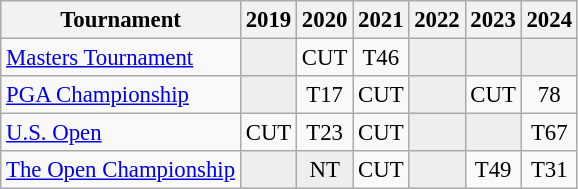<table class="wikitable" style="font-size:95%;text-align:center;">
<tr>
<th>Tournament</th>
<th>2019</th>
<th>2020</th>
<th>2021</th>
<th>2022</th>
<th>2023</th>
<th>2024</th>
</tr>
<tr>
<td align=left><a href='#'>Masters Tournament</a></td>
<td style="background:#eeeeee;"></td>
<td>CUT</td>
<td>T46</td>
<td style="background:#eeeeee;"></td>
<td style="background:#eeeeee;"></td>
<td style="background:#eeeeee;"></td>
</tr>
<tr>
<td align=left><a href='#'>PGA Championship</a></td>
<td style="background:#eeeeee;"></td>
<td>T17</td>
<td>CUT</td>
<td style="background:#eeeeee;"></td>
<td>CUT</td>
<td>78</td>
</tr>
<tr>
<td align=left><a href='#'>U.S. Open</a></td>
<td>CUT</td>
<td>T23</td>
<td>CUT</td>
<td style="background:#eeeeee;"></td>
<td style="background:#eeeeee;"></td>
<td>T67</td>
</tr>
<tr>
<td align=left><a href='#'>The Open Championship</a></td>
<td style="background:#eeeeee;"></td>
<td style="background:#eeeeee;">NT</td>
<td>CUT</td>
<td style="background:#eeeeee;"></td>
<td>T49</td>
<td>T31</td>
</tr>
</table>
